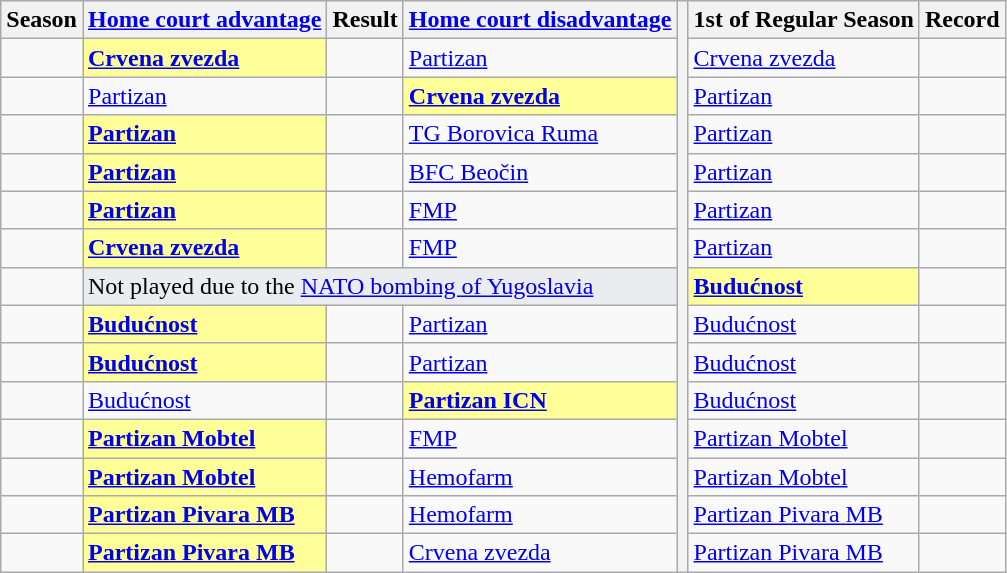<table class="wikitable">
<tr>
<th>Season</th>
<th><a href='#'>Home court advantage</a></th>
<th>Result</th>
<th><a href='#'>Home court disadvantage</a></th>
<th rowspan="15"></th>
<th>1st of Regular Season</th>
<th>Record</th>
</tr>
<tr>
<td></td>
<td style="background:#ff9;"><strong><a href='#'>Crvena zvezda</a></strong></td>
<td></td>
<td><a href='#'>Partizan</a></td>
<td><a href='#'>Crvena zvezda</a></td>
<td></td>
</tr>
<tr>
<td></td>
<td><a href='#'>Partizan</a></td>
<td></td>
<td style="background:#ff9;"><strong><a href='#'>Crvena zvezda</a></strong></td>
<td><a href='#'>Partizan</a></td>
<td></td>
</tr>
<tr>
<td></td>
<td style="background:#ff9;"><strong><a href='#'>Partizan</a></strong></td>
<td></td>
<td><a href='#'>TG Borovica Ruma</a></td>
<td><a href='#'>Partizan</a></td>
<td></td>
</tr>
<tr>
<td></td>
<td style="background:#ff9;"><strong><a href='#'>Partizan</a></strong></td>
<td></td>
<td><a href='#'>BFC Beočin</a></td>
<td><a href='#'>Partizan</a></td>
<td></td>
</tr>
<tr>
<td></td>
<td style="background:#ff9;"><strong><a href='#'>Partizan</a></strong></td>
<td></td>
<td><a href='#'>FMP</a></td>
<td><a href='#'>Partizan</a></td>
<td></td>
</tr>
<tr>
<td></td>
<td style="background:#ff9;"><strong><a href='#'>Crvena zvezda</a></strong></td>
<td></td>
<td><a href='#'>FMP</a></td>
<td><a href='#'>Partizan</a></td>
<td></td>
</tr>
<tr>
<td></td>
<td colspan=3 style="background:#eaecef">Not played due to the <a href='#'>NATO bombing of Yugoslavia</a></td>
<td style="background:#ff9;"><strong><a href='#'>Budućnost</a></strong></td>
<td></td>
</tr>
<tr>
<td></td>
<td style="background:#ff9;"><strong><a href='#'>Budućnost</a></strong></td>
<td></td>
<td><a href='#'>Partizan</a></td>
<td><a href='#'>Budućnost</a></td>
<td></td>
</tr>
<tr>
<td></td>
<td style="background:#ff9;"><strong><a href='#'>Budućnost</a></strong></td>
<td></td>
<td><a href='#'>Partizan</a></td>
<td><a href='#'>Budućnost</a></td>
<td></td>
</tr>
<tr>
<td></td>
<td><a href='#'>Budućnost</a></td>
<td></td>
<td style="background:#ff9;"><strong><a href='#'>Partizan ICN</a></strong></td>
<td><a href='#'>Budućnost</a></td>
<td></td>
</tr>
<tr>
<td></td>
<td style="background:#ff9;"><strong><a href='#'>Partizan Mobtel</a></strong></td>
<td></td>
<td><a href='#'>FMP</a></td>
<td><a href='#'>Partizan Mobtel</a></td>
<td></td>
</tr>
<tr>
<td></td>
<td style="background:#ff9;"><strong><a href='#'>Partizan Mobtel</a></strong></td>
<td></td>
<td><a href='#'>Hemofarm</a></td>
<td><a href='#'>Partizan Mobtel</a></td>
<td></td>
</tr>
<tr>
<td></td>
<td style="background:#ff9;"><strong><a href='#'>Partizan Pivara MB</a></strong></td>
<td></td>
<td><a href='#'>Hemofarm</a></td>
<td><a href='#'>Partizan Pivara MB</a></td>
<td></td>
</tr>
<tr>
<td></td>
<td style="background:#ff9;"><strong><a href='#'>Partizan Pivara MB</a></strong></td>
<td></td>
<td><a href='#'>Crvena zvezda</a></td>
<td><a href='#'>Partizan Pivara MB</a></td>
<td></td>
</tr>
</table>
